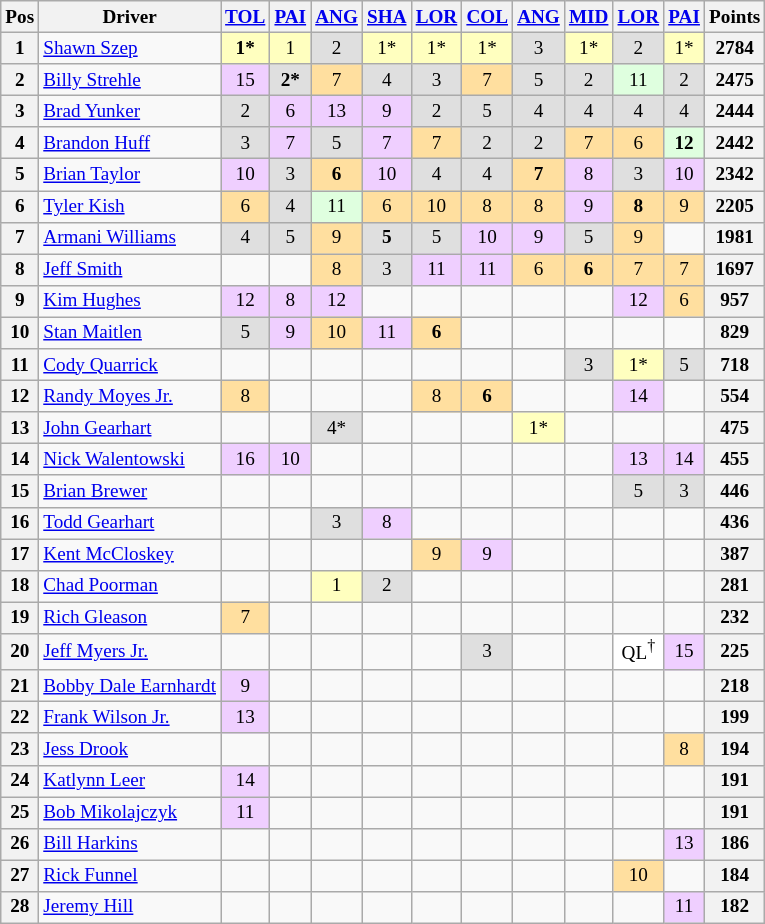<table class="wikitable" style="font-size:80%; text-align:center;">
<tr valign="center">
<th>Pos</th>
<th>Driver</th>
<th><a href='#'>TOL</a></th>
<th><a href='#'>PAI</a></th>
<th><a href='#'>ANG</a></th>
<th><a href='#'>SHA</a></th>
<th><a href='#'>LOR</a></th>
<th><a href='#'>COL</a></th>
<th><a href='#'>ANG</a></th>
<th><a href='#'>MID</a></th>
<th><a href='#'>LOR</a></th>
<th><a href='#'>PAI</a></th>
<th>Points</th>
</tr>
<tr>
<th>1</th>
<td align="left"><a href='#'>Shawn Szep</a></td>
<td style="background:#FFFFBF;"><strong>1*</strong></td>
<td style="background:#FFFFBF;">1</td>
<td style="background:#DFDFDF;">2</td>
<td style="background:#FFFFBF;">1*</td>
<td style="background:#FFFFBF;">1*</td>
<td style="background:#FFFFBF;">1*</td>
<td style="background:#DFDFDF;">3</td>
<td style="background:#FFFFBF;">1*</td>
<td style="background:#DFDFDF;">2</td>
<td style="background:#FFFFBF;">1*</td>
<th>2784</th>
</tr>
<tr>
<th>2</th>
<td align="left"><a href='#'>Billy Strehle</a></td>
<td style="background:#EFCFFF;">15</td>
<td style="background:#DFDFDF;"><strong>2*</strong></td>
<td style="background:#FFDF9F;">7</td>
<td style="background:#DFDFDF;">4</td>
<td style="background:#DFDFDF;">3</td>
<td style="background:#FFDF9F;">7</td>
<td style="background:#DFDFDF;">5</td>
<td style="background:#DFDFDF;">2</td>
<td style="background:#DFFFDF;">11</td>
<td style="background:#DFDFDF;">2</td>
<th>2475</th>
</tr>
<tr>
<th>3</th>
<td align="left"><a href='#'>Brad Yunker</a></td>
<td style="background:#DFDFDF;">2</td>
<td style="background:#EFCFFF;">6</td>
<td style="background:#EFCFFF;">13</td>
<td style="background:#EFCFFF;">9</td>
<td style="background:#DFDFDF;">2</td>
<td style="background:#DFDFDF;">5</td>
<td style="background:#DFDFDF;">4</td>
<td style="background:#DFDFDF;">4</td>
<td style="background:#DFDFDF;">4</td>
<td style="background:#DFDFDF;">4</td>
<th>2444</th>
</tr>
<tr>
<th>4</th>
<td align="left"><a href='#'>Brandon Huff</a></td>
<td style="background:#DFDFDF;">3</td>
<td style="background:#EFCFFF;">7</td>
<td style="background:#DFDFDF;">5</td>
<td style="background:#EFCFFF;">7</td>
<td style="background:#FFDF9F;">7</td>
<td style="background:#DFDFDF;">2</td>
<td style="background:#DFDFDF;">2</td>
<td style="background:#FFDF9F;">7</td>
<td style="background:#FFDF9F;">6</td>
<td style="background:#DFFFDF;"><strong>12</strong></td>
<th>2442</th>
</tr>
<tr>
<th>5</th>
<td align="left"><a href='#'>Brian Taylor</a></td>
<td style="background:#EFCFFF;">10</td>
<td style="background:#DFDFDF;">3</td>
<td style="background:#FFDF9F;"><strong>6</strong></td>
<td style="background:#EFCFFF;">10</td>
<td style="background:#DFDFDF;">4</td>
<td style="background:#DFDFDF;">4</td>
<td style="background:#FFDF9F;"><strong>7</strong></td>
<td style="background:#EFCFFF;">8</td>
<td style="background:#DFDFDF;">3</td>
<td style="background:#EFCFFF;">10</td>
<th>2342</th>
</tr>
<tr>
<th>6</th>
<td align="left"><a href='#'>Tyler Kish</a></td>
<td style="background:#FFDF9F;">6</td>
<td style="background:#DFDFDF;">4</td>
<td style="background:#DFFFDF;">11</td>
<td style="background:#FFDF9F;">6</td>
<td style="background:#FFDF9F;">10</td>
<td style="background:#FFDF9F;">8</td>
<td style="background:#FFDF9F;">8</td>
<td style="background:#EFCFFF;">9</td>
<td style="background:#FFDF9F;"><strong>8</strong></td>
<td style="background:#FFDF9F;">9</td>
<th>2205</th>
</tr>
<tr>
<th>7</th>
<td align="left"><a href='#'>Armani Williams</a></td>
<td style="background:#DFDFDF;">4</td>
<td style="background:#DFDFDF;">5</td>
<td style="background:#FFDF9F;">9</td>
<td style="background:#DFDFDF;"><strong>5</strong></td>
<td style="background:#DFDFDF;">5</td>
<td style="background:#EFCFFF;">10</td>
<td style="background:#EFCFFF;">9</td>
<td style="background:#DFDFDF;">5</td>
<td style="background:#FFDF9F;">9</td>
<td></td>
<th>1981</th>
</tr>
<tr>
<th>8</th>
<td align="left"><a href='#'>Jeff Smith</a></td>
<td></td>
<td></td>
<td style="background:#FFDF9F;">8</td>
<td style="background:#DFDFDF;">3</td>
<td style="background:#EFCFFF;">11</td>
<td style="background:#EFCFFF;">11</td>
<td style="background:#FFDF9F;">6</td>
<td style="background:#FFDF9F;"><strong>6</strong></td>
<td style="background:#FFDF9F;">7</td>
<td style="background:#FFDF9F;">7</td>
<th>1697</th>
</tr>
<tr>
<th>9</th>
<td align="left"><a href='#'>Kim Hughes</a></td>
<td style="background:#EFCFFF;">12</td>
<td style="background:#EFCFFF;">8</td>
<td style="background:#EFCFFF;">12</td>
<td></td>
<td></td>
<td></td>
<td></td>
<td></td>
<td style="background:#EFCFFF;">12</td>
<td style="background:#FFDF9F;">6</td>
<th>957</th>
</tr>
<tr>
<th>10</th>
<td align="left"><a href='#'>Stan Maitlen</a></td>
<td style="background:#DFDFDF;">5</td>
<td style="background:#EFCFFF;">9</td>
<td style="background:#FFDF9F;">10</td>
<td style="background:#EFCFFF;">11</td>
<td style="background:#FFDF9F;"><strong>6</strong></td>
<td></td>
<td></td>
<td></td>
<td></td>
<td></td>
<th>829</th>
</tr>
<tr>
<th>11</th>
<td align="left"><a href='#'>Cody Quarrick</a></td>
<td></td>
<td></td>
<td></td>
<td></td>
<td></td>
<td></td>
<td></td>
<td style="background:#DFDFDF;">3</td>
<td style="background:#FFFFBF;">1*</td>
<td style="background:#DFDFDF;">5</td>
<th>718</th>
</tr>
<tr>
<th>12</th>
<td align="left"><a href='#'>Randy Moyes Jr.</a></td>
<td style="background:#FFDF9F;">8</td>
<td></td>
<td></td>
<td></td>
<td style="background:#FFDF9F;">8</td>
<td style="background:#FFDF9F;"><strong>6</strong></td>
<td></td>
<td></td>
<td style="background:#EFCFFF;">14</td>
<td></td>
<th>554</th>
</tr>
<tr>
<th>13</th>
<td align="left"><a href='#'>John Gearhart</a></td>
<td></td>
<td></td>
<td style="background:#DFDFDF;">4*</td>
<td></td>
<td></td>
<td></td>
<td style="background:#FFFFBF;">1*</td>
<td></td>
<td></td>
<td></td>
<th>475</th>
</tr>
<tr>
<th>14</th>
<td align="left"><a href='#'>Nick Walentowski</a></td>
<td style="background:#EFCFFF;">16</td>
<td style="background:#EFCFFF;">10</td>
<td></td>
<td></td>
<td></td>
<td></td>
<td></td>
<td></td>
<td style="background:#EFCFFF;">13</td>
<td style="background:#EFCFFF;">14</td>
<th>455</th>
</tr>
<tr>
<th>15</th>
<td align="left"><a href='#'>Brian Brewer</a></td>
<td></td>
<td></td>
<td></td>
<td></td>
<td></td>
<td></td>
<td></td>
<td></td>
<td style="background:#DFDFDF;">5</td>
<td style="background:#DFDFDF;">3</td>
<th>446</th>
</tr>
<tr>
<th>16</th>
<td align="left"><a href='#'>Todd Gearhart</a></td>
<td></td>
<td></td>
<td style="background:#DFDFDF;">3</td>
<td style="background:#EFCFFF;">8</td>
<td></td>
<td></td>
<td></td>
<td></td>
<td></td>
<td></td>
<th>436</th>
</tr>
<tr>
<th>17</th>
<td align="left"><a href='#'>Kent McCloskey</a></td>
<td></td>
<td></td>
<td></td>
<td></td>
<td style="background:#FFDF9F;">9</td>
<td style="background:#EFCFFF;">9</td>
<td></td>
<td></td>
<td></td>
<td></td>
<th>387</th>
</tr>
<tr>
<th>18</th>
<td align="left"><a href='#'>Chad Poorman</a></td>
<td></td>
<td></td>
<td style="background:#FFFFBF;">1</td>
<td style="background:#DFDFDF;">2</td>
<td></td>
<td></td>
<td></td>
<td></td>
<td></td>
<td></td>
<th>281</th>
</tr>
<tr>
<th>19</th>
<td align="left"><a href='#'>Rich Gleason</a></td>
<td style="background:#FFDF9F;">7</td>
<td></td>
<td></td>
<td></td>
<td></td>
<td></td>
<td></td>
<td></td>
<td></td>
<td></td>
<th>232</th>
</tr>
<tr>
<th>20</th>
<td align="left"><a href='#'>Jeff Myers Jr.</a></td>
<td></td>
<td></td>
<td></td>
<td></td>
<td></td>
<td style="background:#DFDFDF;">3</td>
<td></td>
<td></td>
<td style="background:#ffffff;">QL<sup>†</sup></td>
<td style="background:#EFCFFF;">15</td>
<th>225</th>
</tr>
<tr>
<th>21</th>
<td align="left"><a href='#'>Bobby Dale Earnhardt</a></td>
<td style="background:#EFCFFF;">9</td>
<td></td>
<td></td>
<td></td>
<td></td>
<td></td>
<td></td>
<td></td>
<td></td>
<td></td>
<th>218</th>
</tr>
<tr>
<th>22</th>
<td align="left"><a href='#'>Frank Wilson Jr.</a></td>
<td style="background:#EFCFFF;">13</td>
<td></td>
<td></td>
<td></td>
<td></td>
<td></td>
<td></td>
<td></td>
<td></td>
<td></td>
<th>199</th>
</tr>
<tr>
<th>23</th>
<td align="left"><a href='#'>Jess Drook</a></td>
<td></td>
<td></td>
<td></td>
<td></td>
<td></td>
<td></td>
<td></td>
<td></td>
<td></td>
<td style="background:#FFDF9F;">8</td>
<th>194</th>
</tr>
<tr>
<th>24</th>
<td align="left"><a href='#'>Katlynn Leer</a></td>
<td style="background:#EFCFFF;">14</td>
<td></td>
<td></td>
<td></td>
<td></td>
<td></td>
<td></td>
<td></td>
<td></td>
<td></td>
<th>191</th>
</tr>
<tr>
<th>25</th>
<td align="left"><a href='#'>Bob Mikolajczyk</a></td>
<td style="background:#EFCFFF;">11</td>
<td></td>
<td></td>
<td></td>
<td></td>
<td></td>
<td></td>
<td></td>
<td></td>
<td></td>
<th>191</th>
</tr>
<tr>
<th>26</th>
<td align="left"><a href='#'>Bill Harkins</a></td>
<td></td>
<td></td>
<td></td>
<td></td>
<td></td>
<td></td>
<td></td>
<td></td>
<td></td>
<td style="background:#EFCFFF;">13</td>
<th>186</th>
</tr>
<tr>
<th>27</th>
<td align="left"><a href='#'>Rick Funnel</a></td>
<td></td>
<td></td>
<td></td>
<td></td>
<td></td>
<td></td>
<td></td>
<td></td>
<td style="background:#FFDF9F;">10</td>
<td></td>
<th>184</th>
</tr>
<tr>
<th>28</th>
<td align="left"><a href='#'>Jeremy Hill</a></td>
<td></td>
<td></td>
<td></td>
<td></td>
<td></td>
<td></td>
<td></td>
<td></td>
<td></td>
<td style="background:#EFCFFF;">11</td>
<th>182</th>
</tr>
</table>
